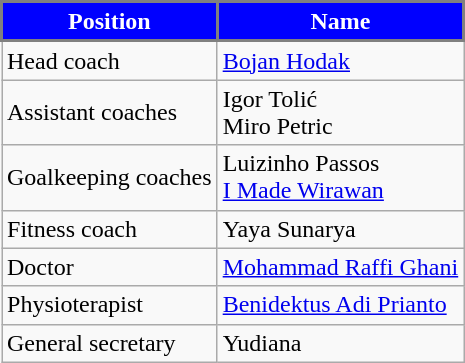<table class="wikitable sortable">
<tr>
<th style="background:blue; color:white; border:2px solid gray;" scope="col">Position</th>
<th style="background:blue; color:white; border:2px solid gray;" scope="col">Name</th>
</tr>
<tr>
<td>Head coach</td>
<td> <a href='#'>Bojan Hodak</a></td>
</tr>
<tr>
<td>Assistant coaches</td>
<td> Igor Tolić <br> Miro Petric</td>
</tr>
<tr>
<td>Goalkeeping coaches</td>
<td> Luizinho Passos <br> <a href='#'>I Made Wirawan</a></td>
</tr>
<tr>
<td>Fitness coach</td>
<td> Yaya Sunarya</td>
</tr>
<tr>
<td>Doctor</td>
<td> <a href='#'>Mohammad Raffi Ghani</a></td>
</tr>
<tr>
<td>Physioterapist</td>
<td> <a href='#'>Benidektus Adi Prianto</a></td>
</tr>
<tr>
<td>General secretary</td>
<td> Yudiana</td>
</tr>
</table>
